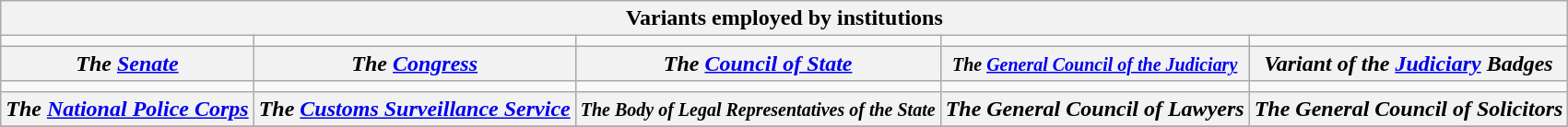<table class="wikitable">
<tr>
<th colspan="5">Variants employed by institutions</th>
</tr>
<tr>
<td></td>
<td></td>
<td></td>
<td></td>
<td></td>
</tr>
<tr>
<th><em>The <a href='#'>Senate</a></em></th>
<th><em>The <a href='#'>Congress</a></em></th>
<th><em>The <a href='#'>Council of State</a></em></th>
<th><em><small>The <a href='#'>General Council of the Judiciary</a></small></em></th>
<th><em>Variant of the <a href='#'>Judiciary</a> Badges</em></th>
</tr>
<tr>
<td></td>
<td></td>
<td></td>
<td></td>
<td></td>
</tr>
<tr>
<th><em>The <a href='#'>National Police Corps</a></em></th>
<th><em>The <a href='#'>Customs Surveillance Service</a></em></th>
<th><small><em>The Body of Legal Representatives of the State</em></small></th>
<th><em>The General Council of Lawyers</em></th>
<th><em>The General Council of Solicitors</em></th>
</tr>
<tr>
</tr>
</table>
